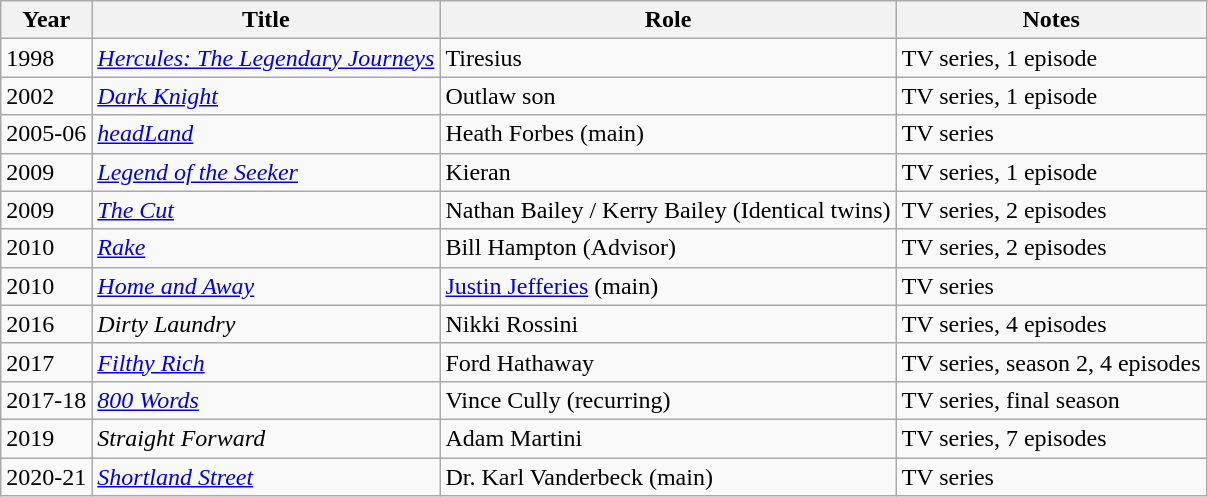<table class="wikitable sortable">
<tr>
<th>Year</th>
<th>Title</th>
<th>Role</th>
<th>Notes</th>
</tr>
<tr>
<td>1998</td>
<td><em><a href='#'>Hercules: The Legendary Journeys</a></em></td>
<td>Tiresius</td>
<td>TV series, 1 episode</td>
</tr>
<tr>
<td>2002</td>
<td><em><a href='#'>Dark Knight</a></em></td>
<td>Outlaw son</td>
<td>TV series, 1 episode</td>
</tr>
<tr>
<td>2005-06</td>
<td><em><a href='#'>headLand</a></em></td>
<td>Heath Forbes (main)</td>
<td>TV series</td>
</tr>
<tr>
<td>2009</td>
<td><em><a href='#'>Legend of the Seeker</a></em></td>
<td>Kieran</td>
<td>TV series, 1 episode</td>
</tr>
<tr>
<td>2009</td>
<td><em><a href='#'>The Cut</a></em></td>
<td>Nathan Bailey / Kerry Bailey (Identical twins)</td>
<td>TV series, 2 episodes</td>
</tr>
<tr>
<td>2010</td>
<td><em><a href='#'>Rake</a></em></td>
<td>Bill Hampton (Advisor)</td>
<td>TV series, 2 episodes</td>
</tr>
<tr>
<td>2010</td>
<td><em><a href='#'>Home and Away</a></em></td>
<td><a href='#'>Justin Jefferies</a> (main)</td>
<td>TV series</td>
</tr>
<tr>
<td>2016</td>
<td><em>Dirty Laundry</em></td>
<td>Nikki Rossini</td>
<td>TV series, 4 episodes</td>
</tr>
<tr>
<td>2017</td>
<td><em><a href='#'>Filthy Rich</a></em></td>
<td>Ford Hathaway</td>
<td>TV series, season 2, 4 episodes</td>
</tr>
<tr>
<td>2017-18</td>
<td><em><a href='#'>800 Words</a></em></td>
<td>Vince Cully (recurring)</td>
<td>TV series, final season</td>
</tr>
<tr>
<td>2019</td>
<td><em>Straight Forward</em></td>
<td>Adam Martini</td>
<td>TV series, 7 episodes</td>
</tr>
<tr>
<td>2020-21</td>
<td><em><a href='#'>Shortland Street</a></em></td>
<td>Dr. Karl Vanderbeck (main)</td>
<td>TV series</td>
</tr>
</table>
